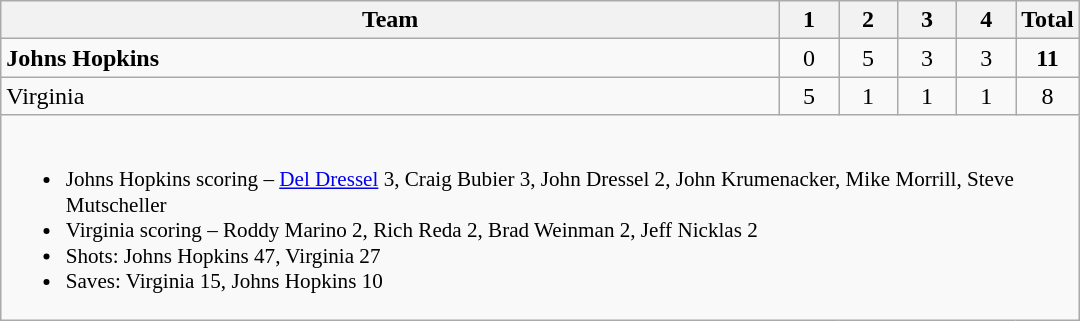<table class="wikitable" style="text-align:center; max-width:45em">
<tr>
<th>Team</th>
<th style="width:2em">1</th>
<th style="width:2em">2</th>
<th style="width:2em">3</th>
<th style="width:2em">4</th>
<th style="width:2em">Total</th>
</tr>
<tr>
<td style="text-align:left"><strong>Johns Hopkins</strong></td>
<td>0</td>
<td>5</td>
<td>3</td>
<td>3</td>
<td><strong>11</strong></td>
</tr>
<tr>
<td style="text-align:left">Virginia</td>
<td>5</td>
<td>1</td>
<td>1</td>
<td>1</td>
<td>8</td>
</tr>
<tr>
<td colspan=6 style="font-size:88%; text-align:left"><br><ul><li>Johns Hopkins scoring – <a href='#'>Del Dressel</a> 3, Craig Bubier 3, John Dressel 2, John Krumenacker, Mike Morrill, Steve Mutscheller</li><li>Virginia scoring – Roddy Marino 2, Rich Reda 2, Brad Weinman 2, Jeff Nicklas 2</li><li>Shots: Johns Hopkins 47, Virginia 27</li><li>Saves: Virginia 15, Johns Hopkins 10</li></ul></td>
</tr>
</table>
